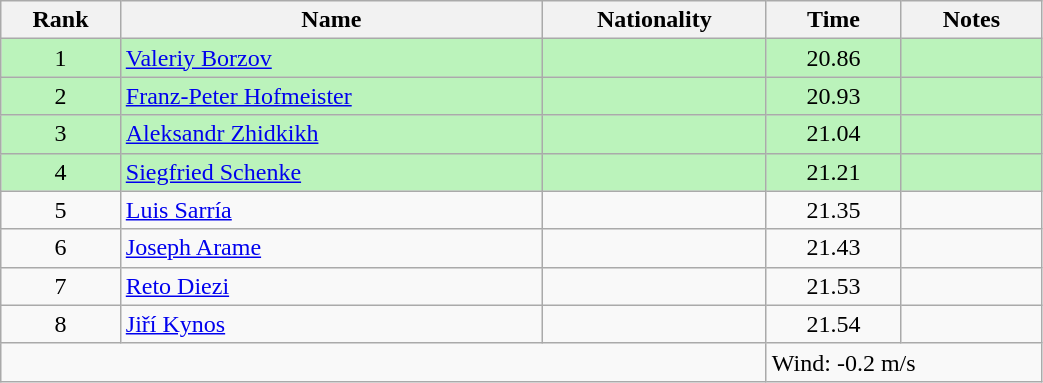<table class="wikitable sortable" style="text-align:center;width: 55%">
<tr>
<th>Rank</th>
<th>Name</th>
<th>Nationality</th>
<th>Time</th>
<th>Notes</th>
</tr>
<tr bgcolor=bbf3bb>
<td>1</td>
<td align=left><a href='#'>Valeriy Borzov</a></td>
<td align=left></td>
<td>20.86</td>
<td></td>
</tr>
<tr bgcolor=bbf3bb>
<td>2</td>
<td align=left><a href='#'>Franz-Peter Hofmeister</a></td>
<td align=left></td>
<td>20.93</td>
<td></td>
</tr>
<tr bgcolor=bbf3bb>
<td>3</td>
<td align=left><a href='#'>Aleksandr Zhidkikh</a></td>
<td align=left></td>
<td>21.04</td>
<td></td>
</tr>
<tr bgcolor=bbf3bb>
<td>4</td>
<td align=left><a href='#'>Siegfried Schenke</a></td>
<td align=left></td>
<td>21.21</td>
<td></td>
</tr>
<tr>
<td>5</td>
<td align=left><a href='#'>Luis Sarría</a></td>
<td align=left></td>
<td>21.35</td>
<td></td>
</tr>
<tr>
<td>6</td>
<td align=left><a href='#'>Joseph Arame</a></td>
<td align=left></td>
<td>21.43</td>
<td></td>
</tr>
<tr>
<td>7</td>
<td align=left><a href='#'>Reto Diezi</a></td>
<td align=left></td>
<td>21.53</td>
<td></td>
</tr>
<tr>
<td>8</td>
<td align=left><a href='#'>Jiří Kynos</a></td>
<td align=left></td>
<td>21.54</td>
<td></td>
</tr>
<tr class="sortbottom">
<td colspan="3"></td>
<td colspan="2" style="text-align:left;">Wind: -0.2 m/s</td>
</tr>
</table>
